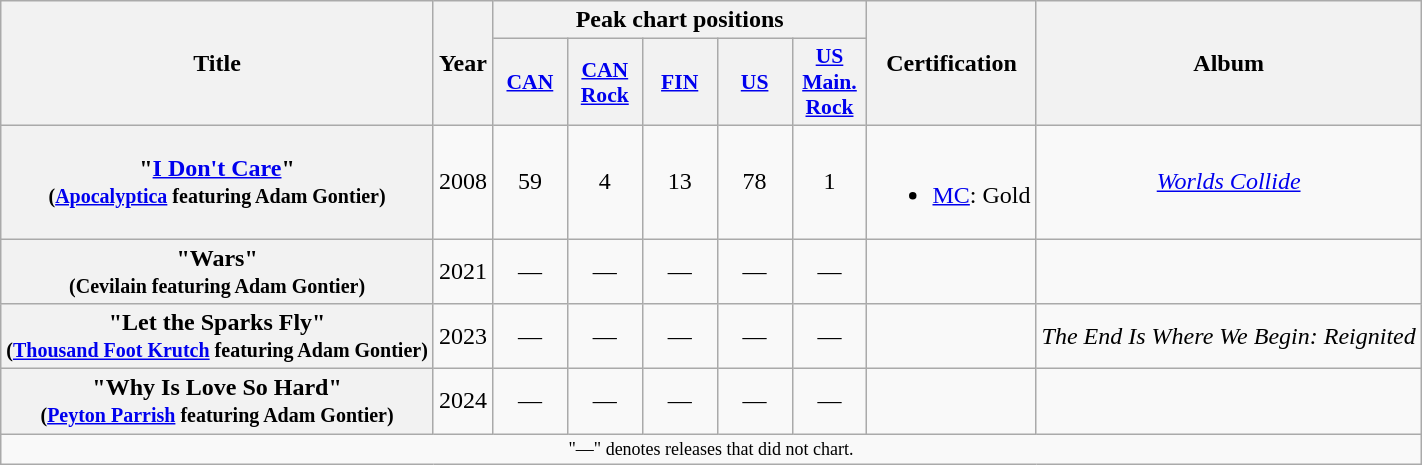<table class="wikitable plainrowheaders" style="text-align:center;" border="1">
<tr>
<th scope="col" rowspan="2">Title</th>
<th scope="col" rowspan="2">Year</th>
<th scope="col" colspan="5">Peak chart positions</th>
<th scope="col" rowspan="2">Certification</th>
<th scope="col" rowspan="2">Album</th>
</tr>
<tr>
<th scope="col" style="width:3em;font-size:90%;"><a href='#'>CAN</a><br></th>
<th scope="col" style="width:3em;font-size:90%;"><a href='#'>CAN<br>Rock</a><br></th>
<th scope="col" style="width:3em;font-size:90%;"><a href='#'>FIN</a><br></th>
<th scope="col" style="width:3em;font-size:90%;"><a href='#'>US</a><br></th>
<th scope="col" style="width:3em;font-size:90%;"><a href='#'>US<br>Main.<br>Rock</a><br></th>
</tr>
<tr>
<th scope="row">"<a href='#'>I Don't Care</a>" <br><small>(<a href='#'>Apocalyptica</a> featuring Adam Gontier)</small></th>
<td>2008</td>
<td>59</td>
<td>4</td>
<td>13</td>
<td>78</td>
<td>1</td>
<td><br><ul><li><a href='#'>MC</a>: Gold</li></ul></td>
<td><em><a href='#'>Worlds Collide</a></em></td>
</tr>
<tr>
<th scope="row">"Wars" <br><small>(Cevilain featuring Adam Gontier)</small></th>
<td>2021</td>
<td>—</td>
<td>—</td>
<td>—</td>
<td>—</td>
<td>—</td>
<td></td>
<td></td>
</tr>
<tr>
<th scope="row">"Let the Sparks Fly"<br><small>(<a href='#'>Thousand Foot Krutch</a> featuring Adam Gontier)</small></th>
<td>2023</td>
<td>—</td>
<td>—</td>
<td>—</td>
<td>—</td>
<td>—</td>
<td></td>
<td><em>The End Is Where We Begin: Reignited</em></td>
</tr>
<tr>
<th scope="row">"Why Is Love So Hard" <br><small>(<a href='#'>Peyton Parrish</a> featuring Adam Gontier)</small></th>
<td>2024</td>
<td>—</td>
<td>—</td>
<td>—</td>
<td>—</td>
<td>—</td>
<td></td>
<td></td>
</tr>
<tr>
<td colspan="10" style="font-size:9pt">"—" denotes releases that did not chart.</td>
</tr>
</table>
